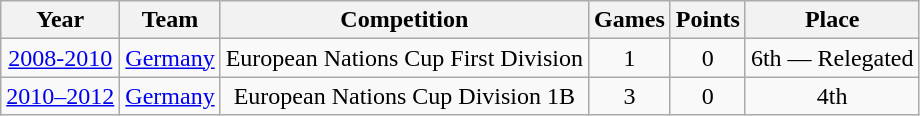<table class="wikitable">
<tr>
<th>Year</th>
<th>Team</th>
<th>Competition</th>
<th>Games</th>
<th>Points</th>
<th>Place</th>
</tr>
<tr align="center">
<td><a href='#'>2008-2010</a></td>
<td><a href='#'>Germany</a></td>
<td>European Nations Cup First Division</td>
<td>1</td>
<td>0</td>
<td>6th — Relegated</td>
</tr>
<tr align="center">
<td><a href='#'>2010–2012</a></td>
<td><a href='#'>Germany</a></td>
<td>European Nations Cup Division 1B</td>
<td>3</td>
<td>0</td>
<td>4th</td>
</tr>
</table>
